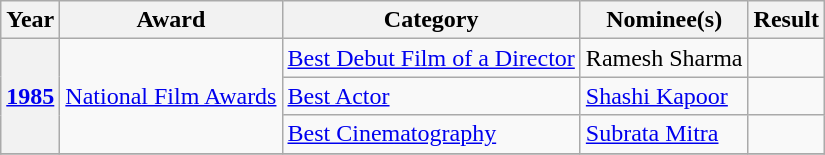<table class="wikitable plainrowheaders sortable">
<tr>
<th scope="col">Year</th>
<th scope="col">Award</th>
<th scope="col">Category</th>
<th scope="col">Nominee(s)</th>
<th scope="col">Result</th>
</tr>
<tr>
<th rowspan="3"><a href='#'>1985</a></th>
<td rowspan="3"><a href='#'>National Film Awards</a></td>
<td><a href='#'>Best Debut Film of a Director</a></td>
<td>Ramesh Sharma</td>
<td></td>
</tr>
<tr>
<td><a href='#'>Best Actor</a></td>
<td><a href='#'>Shashi Kapoor</a></td>
<td></td>
</tr>
<tr>
<td><a href='#'>Best Cinematography</a></td>
<td><a href='#'>Subrata Mitra</a></td>
<td></td>
</tr>
<tr>
</tr>
</table>
